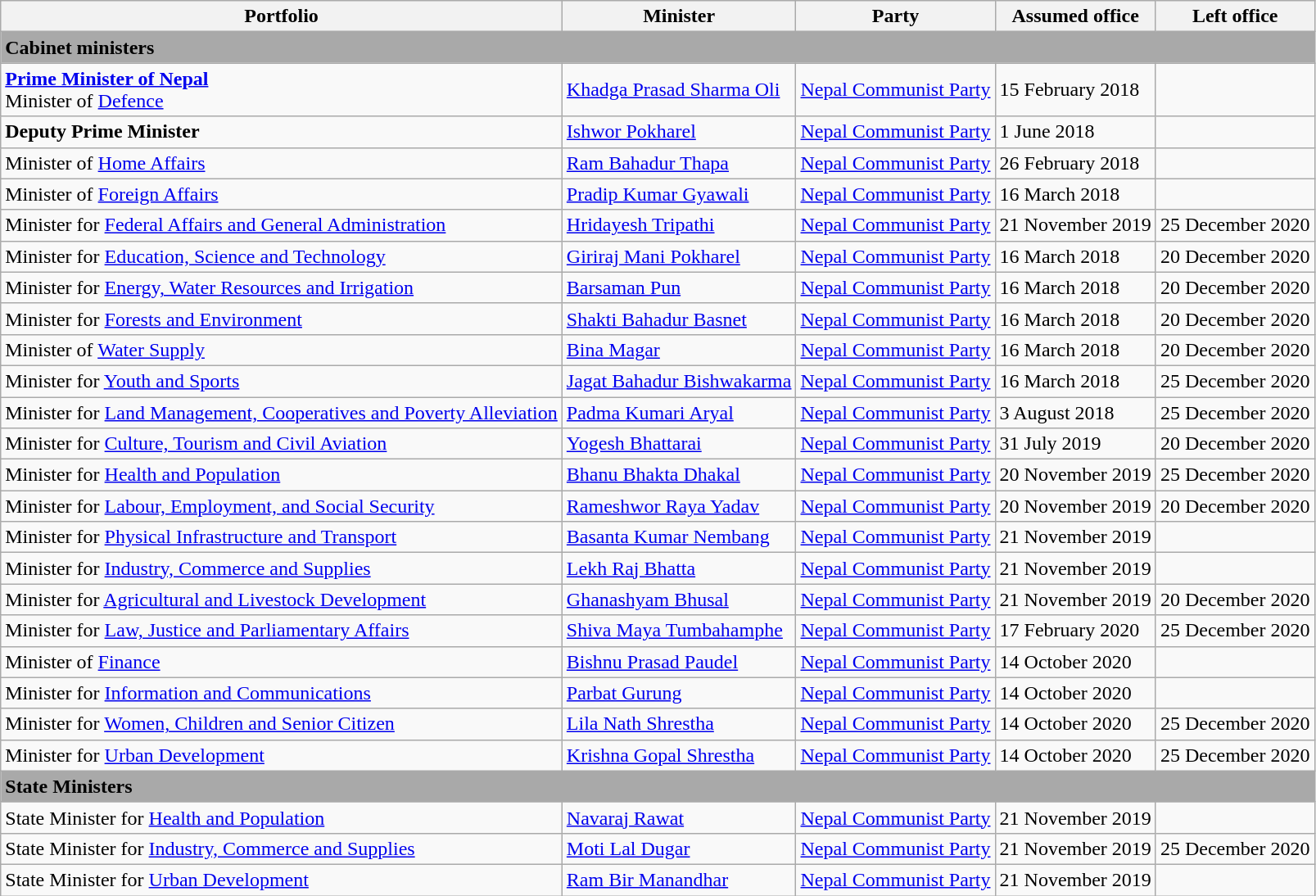<table class="wikitable">
<tr>
<th>Portfolio</th>
<th>Minister</th>
<th>Party</th>
<th>Assumed office</th>
<th>Left office</th>
</tr>
<tr>
<td colspan="5" bgcolor="darkgrey"><strong>Cabinet ministers</strong></td>
</tr>
<tr>
<td><strong><a href='#'>Prime Minister of Nepal</a></strong><br>Minister of <a href='#'>Defence</a></td>
<td><a href='#'>Khadga Prasad Sharma Oli</a></td>
<td><a href='#'>Nepal Communist Party</a></td>
<td>15 February 2018</td>
<td></td>
</tr>
<tr>
<td><strong>Deputy Prime Minister</strong></td>
<td><a href='#'>Ishwor Pokharel</a></td>
<td><a href='#'>Nepal Communist Party</a></td>
<td>1 June 2018</td>
<td></td>
</tr>
<tr>
<td>Minister of <a href='#'>Home Affairs</a></td>
<td><a href='#'>Ram Bahadur Thapa</a></td>
<td><a href='#'>Nepal Communist Party</a></td>
<td>26 February 2018</td>
<td></td>
</tr>
<tr>
<td>Minister of <a href='#'>Foreign Affairs</a></td>
<td><a href='#'>Pradip Kumar Gyawali</a></td>
<td><a href='#'>Nepal Communist Party</a></td>
<td>16 March 2018</td>
<td></td>
</tr>
<tr>
<td>Minister for <a href='#'>Federal Affairs and General Administration</a></td>
<td><a href='#'>Hridayesh Tripathi</a></td>
<td><a href='#'>Nepal Communist Party</a></td>
<td>21 November 2019</td>
<td>25 December 2020</td>
</tr>
<tr>
<td>Minister for <a href='#'>Education, Science and Technology</a></td>
<td><a href='#'>Giriraj Mani Pokharel</a></td>
<td><a href='#'>Nepal Communist Party</a></td>
<td>16 March 2018</td>
<td>20 December 2020</td>
</tr>
<tr>
<td>Minister for <a href='#'>Energy, Water Resources and Irrigation</a></td>
<td><a href='#'>Barsaman Pun</a></td>
<td><a href='#'>Nepal Communist Party</a></td>
<td>16 March 2018</td>
<td>20 December 2020</td>
</tr>
<tr>
<td>Minister for <a href='#'>Forests and Environment</a></td>
<td><a href='#'>Shakti Bahadur Basnet</a></td>
<td><a href='#'>Nepal Communist Party</a></td>
<td>16 March 2018</td>
<td>20 December 2020</td>
</tr>
<tr>
<td>Minister of <a href='#'>Water Supply</a></td>
<td><a href='#'>Bina Magar</a></td>
<td><a href='#'>Nepal Communist Party</a></td>
<td>16 March 2018</td>
<td>20 December 2020</td>
</tr>
<tr>
<td>Minister for <a href='#'>Youth and Sports</a></td>
<td><a href='#'>Jagat Bahadur Bishwakarma</a></td>
<td><a href='#'>Nepal Communist Party</a></td>
<td>16 March 2018</td>
<td>25 December 2020</td>
</tr>
<tr>
<td>Minister for <a href='#'>Land Management, Cooperatives and Poverty Alleviation</a></td>
<td><a href='#'>Padma Kumari Aryal</a></td>
<td><a href='#'>Nepal Communist Party</a></td>
<td>3 August 2018</td>
<td>25 December 2020</td>
</tr>
<tr>
<td>Minister for <a href='#'>Culture, Tourism and Civil Aviation</a></td>
<td><a href='#'>Yogesh Bhattarai</a></td>
<td><a href='#'>Nepal Communist Party</a></td>
<td>31 July 2019</td>
<td>20 December 2020</td>
</tr>
<tr>
<td>Minister for <a href='#'>Health and Population</a></td>
<td><a href='#'>Bhanu Bhakta Dhakal</a></td>
<td><a href='#'>Nepal Communist Party</a></td>
<td>20 November 2019</td>
<td>25 December 2020</td>
</tr>
<tr>
<td>Minister for <a href='#'>Labour, Employment, and Social Security</a></td>
<td><a href='#'>Rameshwor Raya Yadav</a></td>
<td><a href='#'>Nepal Communist Party</a></td>
<td>20 November 2019</td>
<td>20 December 2020</td>
</tr>
<tr>
<td>Minister for <a href='#'>Physical Infrastructure and Transport</a></td>
<td><a href='#'>Basanta Kumar Nembang</a></td>
<td><a href='#'>Nepal Communist Party</a></td>
<td>21 November 2019</td>
<td></td>
</tr>
<tr>
<td>Minister for <a href='#'>Industry, Commerce and Supplies</a></td>
<td><a href='#'>Lekh Raj Bhatta</a></td>
<td><a href='#'>Nepal Communist Party</a></td>
<td>21 November 2019</td>
<td></td>
</tr>
<tr>
<td>Minister for <a href='#'>Agricultural and Livestock Development</a></td>
<td><a href='#'>Ghanashyam Bhusal</a></td>
<td><a href='#'>Nepal Communist Party</a></td>
<td>21 November 2019</td>
<td>20 December 2020</td>
</tr>
<tr>
<td>Minister for <a href='#'>Law, Justice and Parliamentary Affairs</a></td>
<td><a href='#'>Shiva Maya Tumbahamphe</a></td>
<td><a href='#'>Nepal Communist Party</a></td>
<td>17 February 2020</td>
<td>25 December 2020</td>
</tr>
<tr>
<td>Minister of <a href='#'>Finance</a></td>
<td><a href='#'>Bishnu Prasad Paudel</a></td>
<td><a href='#'>Nepal Communist Party</a></td>
<td>14 October 2020</td>
<td></td>
</tr>
<tr>
<td>Minister for <a href='#'>Information and Communications</a></td>
<td><a href='#'>Parbat Gurung</a></td>
<td><a href='#'>Nepal Communist Party</a></td>
<td>14 October 2020</td>
<td></td>
</tr>
<tr>
<td>Minister for <a href='#'>Women, Children and Senior Citizen</a></td>
<td><a href='#'>Lila Nath Shrestha</a></td>
<td><a href='#'>Nepal Communist Party</a></td>
<td>14 October 2020</td>
<td>25 December 2020</td>
</tr>
<tr>
<td>Minister for <a href='#'>Urban Development</a></td>
<td><a href='#'>Krishna Gopal Shrestha</a></td>
<td><a href='#'>Nepal Communist Party</a></td>
<td>14 October 2020</td>
<td>25 December 2020</td>
</tr>
<tr>
<td colspan="5" bgcolor="darkgrey"><strong>State Ministers</strong></td>
</tr>
<tr>
<td>State Minister for <a href='#'>Health and Population</a></td>
<td><a href='#'>Navaraj Rawat</a></td>
<td><a href='#'>Nepal Communist Party</a></td>
<td>21 November 2019</td>
<td></td>
</tr>
<tr>
<td>State Minister for <a href='#'>Industry, Commerce and Supplies</a></td>
<td><a href='#'>Moti Lal Dugar</a></td>
<td><a href='#'>Nepal Communist Party</a></td>
<td>21 November 2019</td>
<td>25 December 2020</td>
</tr>
<tr>
<td>State Minister for <a href='#'>Urban Development</a></td>
<td><a href='#'>Ram Bir Manandhar</a></td>
<td><a href='#'>Nepal Communist Party</a></td>
<td>21 November 2019</td>
<td></td>
</tr>
</table>
